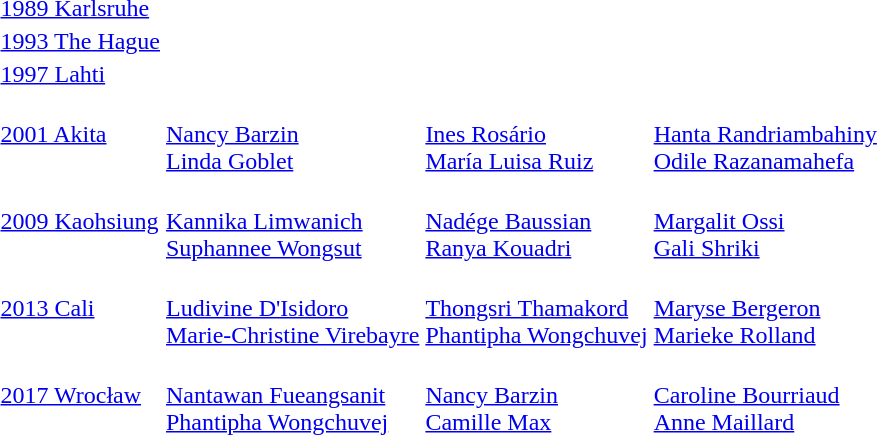<table>
<tr>
<td><a href='#'>1989 Karlsruhe</a></td>
<td></td>
<td></td>
<td></td>
</tr>
<tr>
<td><a href='#'>1993 The Hague</a></td>
<td></td>
<td></td>
<td></td>
</tr>
<tr>
<td><a href='#'>1997 Lahti</a></td>
<td></td>
<td></td>
<td></td>
</tr>
<tr>
<td><a href='#'>2001 Akita</a></td>
<td><br><a href='#'>Nancy Barzin</a><br><a href='#'>Linda Goblet</a></td>
<td><br><a href='#'>Ines Rosário</a><br><a href='#'>María Luisa Ruiz</a></td>
<td><br><a href='#'>Hanta Randriambahiny</a><br><a href='#'>Odile Razanamahefa</a></td>
</tr>
<tr>
<td><a href='#'>2009 Kaohsiung</a></td>
<td><br><a href='#'>Kannika Limwanich</a><br><a href='#'>Suphannee Wongsut</a></td>
<td><br><a href='#'>Nadége Baussian</a><br><a href='#'>Ranya Kouadri</a></td>
<td><br><a href='#'>Margalit Ossi</a><br><a href='#'>Gali Shriki</a></td>
</tr>
<tr>
<td><a href='#'>2013 Cali</a></td>
<td><br><a href='#'>Ludivine D'Isidoro</a><br><a href='#'>Marie-Christine Virebayre</a></td>
<td><br><a href='#'>Thongsri Thamakord</a><br><a href='#'>Phantipha Wongchuvej</a></td>
<td><br><a href='#'>Maryse Bergeron</a><br><a href='#'>Marieke Rolland</a></td>
</tr>
<tr>
<td><a href='#'>2017 Wrocław</a></td>
<td><br><a href='#'>Nantawan Fueangsanit</a><br><a href='#'>Phantipha Wongchuvej</a></td>
<td><br><a href='#'>Nancy Barzin</a><br><a href='#'>Camille Max</a></td>
<td><br><a href='#'>Caroline Bourriaud</a><br><a href='#'>Anne Maillard</a></td>
</tr>
</table>
